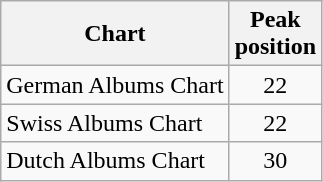<table class="wikitable">
<tr>
<th>Chart</th>
<th>Peak<br>position</th>
</tr>
<tr>
<td>German Albums Chart</td>
<td align="center">22</td>
</tr>
<tr>
<td>Swiss Albums Chart</td>
<td align="center">22</td>
</tr>
<tr>
<td>Dutch Albums Chart</td>
<td align="center">30</td>
</tr>
</table>
